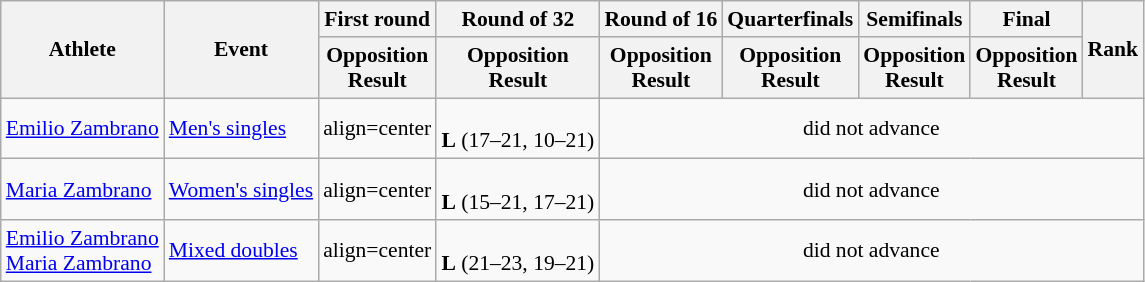<table class="wikitable" style="font-size:90%">
<tr>
<th rowspan="2">Athlete</th>
<th rowspan="2">Event</th>
<th>First round</th>
<th>Round of 32</th>
<th>Round of 16</th>
<th>Quarterfinals</th>
<th>Semifinals</th>
<th>Final</th>
<th rowspan="2">Rank</th>
</tr>
<tr>
<th>Opposition<br>Result</th>
<th>Opposition<br>Result</th>
<th>Opposition<br>Result</th>
<th>Opposition<br>Result</th>
<th>Opposition<br>Result</th>
<th>Opposition<br>Result</th>
</tr>
<tr>
<td><a href='#'>Emilio Zambrano</a></td>
<td><a href='#'>Men's singles</a></td>
<td>align=center </td>
<td align=center><br><strong>L</strong> (17–21, 10–21)</td>
<td align=center colspan="5">did not advance</td>
</tr>
<tr>
<td><a href='#'>Maria Zambrano</a></td>
<td><a href='#'>Women's singles</a></td>
<td>align=center </td>
<td align=center><br><strong>L</strong> (15–21, 17–21)</td>
<td align=center colspan="5">did not advance</td>
</tr>
<tr>
<td><a href='#'>Emilio Zambrano</a><br><a href='#'>Maria Zambrano</a></td>
<td><a href='#'>Mixed doubles</a></td>
<td>align=center </td>
<td align=center><br><strong>L</strong> (21–23, 19–21)</td>
<td align=center colspan="5">did not advance</td>
</tr>
</table>
